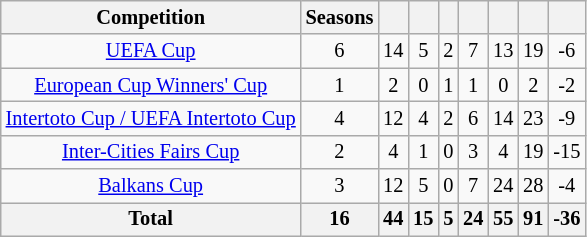<table class="wikitable plainrowheaders sticky-header-multi sortable" style="text-align:center; margin:0px; margin-top:2px; font-size:85%; width=500px">
<tr>
<th>Competition</th>
<th>Seasons</th>
<th></th>
<th></th>
<th></th>
<th></th>
<th></th>
<th></th>
<th></th>
</tr>
<tr>
<td><a href='#'>UEFA Cup</a></td>
<td>6</td>
<td>14</td>
<td>5</td>
<td>2</td>
<td>7</td>
<td>13</td>
<td>19</td>
<td>-6</td>
</tr>
<tr>
<td><a href='#'>European Cup Winners' Cup</a></td>
<td>1</td>
<td>2</td>
<td>0</td>
<td>1</td>
<td>1</td>
<td>0</td>
<td>2</td>
<td>-2</td>
</tr>
<tr>
<td><a href='#'>Intertoto Cup / UEFA Intertoto Cup</a></td>
<td>4</td>
<td>12</td>
<td>4</td>
<td>2</td>
<td>6</td>
<td>14</td>
<td>23</td>
<td>-9</td>
</tr>
<tr>
<td><a href='#'>Inter-Cities Fairs Cup</a></td>
<td>2</td>
<td>4</td>
<td>1</td>
<td>0</td>
<td>3</td>
<td>4</td>
<td>19</td>
<td>-15</td>
</tr>
<tr>
<td><a href='#'>Balkans Cup</a></td>
<td>3</td>
<td>12</td>
<td>5</td>
<td>0</td>
<td>7</td>
<td>24</td>
<td>28</td>
<td>-4</td>
</tr>
<tr>
<th>Total</th>
<th>16</th>
<th>44</th>
<th>15</th>
<th>5</th>
<th>24</th>
<th>55</th>
<th>91</th>
<th>-36</th>
</tr>
</table>
